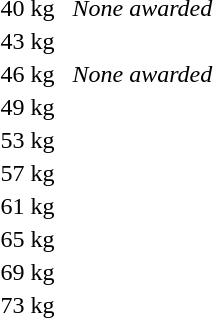<table>
<tr>
<td>40 kg</td>
<td></td>
<td></td>
<td><em>None awarded</em></td>
</tr>
<tr>
<td>43 kg</td>
<td></td>
<td></td>
<td></td>
</tr>
<tr>
<td>46 kg</td>
<td></td>
<td></td>
<td><em>None awarded</em></td>
</tr>
<tr>
<td>49 kg</td>
<td></td>
<td></td>
<td></td>
</tr>
<tr>
<td>53 kg</td>
<td></td>
<td></td>
<td></td>
</tr>
<tr>
<td>57 kg</td>
<td></td>
<td></td>
<td></td>
</tr>
<tr>
<td>61 kg</td>
<td></td>
<td></td>
<td></td>
</tr>
<tr>
<td>65 kg</td>
<td></td>
<td></td>
<td></td>
</tr>
<tr>
<td>69 kg</td>
<td></td>
<td></td>
<td></td>
</tr>
<tr>
<td>73 kg</td>
<td></td>
<td></td>
<td></td>
</tr>
</table>
